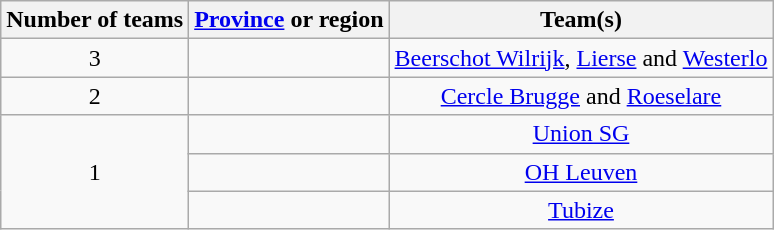<table class="wikitable" style="text-align:center">
<tr>
<th>Number of teams</th>
<th><a href='#'>Province</a> or region</th>
<th>Team(s)</th>
</tr>
<tr>
<td>3</td>
<td align="left"></td>
<td><a href='#'>Beerschot Wilrijk</a>, <a href='#'>Lierse</a> and <a href='#'>Westerlo</a></td>
</tr>
<tr>
<td>2</td>
<td align="left"></td>
<td><a href='#'>Cercle Brugge</a> and <a href='#'>Roeselare</a></td>
</tr>
<tr>
<td rowspan="3">1</td>
<td align="left"></td>
<td><a href='#'>Union SG</a></td>
</tr>
<tr>
<td align="left"></td>
<td><a href='#'>OH Leuven</a></td>
</tr>
<tr>
<td align="left"></td>
<td><a href='#'>Tubize</a></td>
</tr>
</table>
